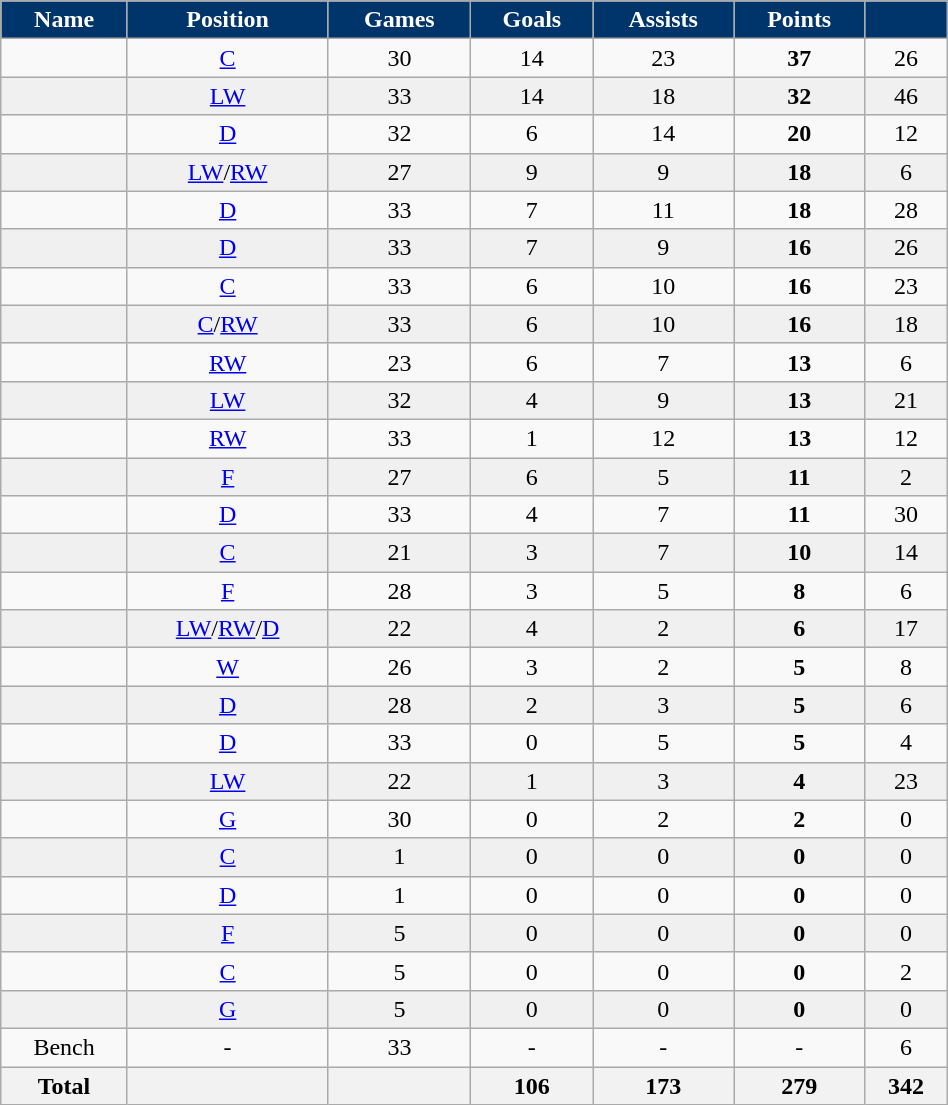<table class="wikitable sortable" width ="50%">
<tr align="center">
<th style="color:white; background:#00356B">Name</th>
<th style="color:white; background:#00356B">Position</th>
<th style="color:white; background:#00356B">Games</th>
<th style="color:white; background:#00356B">Goals</th>
<th style="color:white; background:#00356B">Assists</th>
<th style="color:white; background:#00356B">Points</th>
<th style="color:white; background:#00356B"><a href='#'></a></th>
</tr>
<tr align="center" bgcolor="">
<td></td>
<td><a href='#'>C</a></td>
<td>30</td>
<td>14</td>
<td>23</td>
<td><strong>37</strong></td>
<td>26</td>
</tr>
<tr align="center" bgcolor="f0f0f0">
<td></td>
<td><a href='#'>LW</a></td>
<td>33</td>
<td>14</td>
<td>18</td>
<td><strong>32</strong></td>
<td>46</td>
</tr>
<tr align="center" bgcolor="">
<td></td>
<td><a href='#'>D</a></td>
<td>32</td>
<td>6</td>
<td>14</td>
<td><strong>20</strong></td>
<td>12</td>
</tr>
<tr align="center" bgcolor="f0f0f0">
<td></td>
<td><a href='#'>LW</a>/<a href='#'>RW</a></td>
<td>27</td>
<td>9</td>
<td>9</td>
<td><strong>18</strong></td>
<td>6</td>
</tr>
<tr align="center" bgcolor="">
<td></td>
<td><a href='#'>D</a></td>
<td>33</td>
<td>7</td>
<td>11</td>
<td><strong>18</strong></td>
<td>28</td>
</tr>
<tr align="center" bgcolor="f0f0f0">
<td></td>
<td><a href='#'>D</a></td>
<td>33</td>
<td>7</td>
<td>9</td>
<td><strong>16</strong></td>
<td>26</td>
</tr>
<tr align="center" bgcolor="">
<td></td>
<td><a href='#'>C</a></td>
<td>33</td>
<td>6</td>
<td>10</td>
<td><strong>16</strong></td>
<td>23</td>
</tr>
<tr align="center" bgcolor="f0f0f0">
<td></td>
<td><a href='#'>C</a>/<a href='#'>RW</a></td>
<td>33</td>
<td>6</td>
<td>10</td>
<td><strong>16</strong></td>
<td>18</td>
</tr>
<tr align="center" bgcolor="">
<td></td>
<td><a href='#'>RW</a></td>
<td>23</td>
<td>6</td>
<td>7</td>
<td><strong>13</strong></td>
<td>6</td>
</tr>
<tr align="center" bgcolor="f0f0f0">
<td></td>
<td><a href='#'>LW</a></td>
<td>32</td>
<td>4</td>
<td>9</td>
<td><strong>13</strong></td>
<td>21</td>
</tr>
<tr align="center" bgcolor="">
<td></td>
<td><a href='#'>RW</a></td>
<td>33</td>
<td>1</td>
<td>12</td>
<td><strong>13</strong></td>
<td>12</td>
</tr>
<tr align="center" bgcolor="f0f0f0">
<td></td>
<td><a href='#'>F</a></td>
<td>27</td>
<td>6</td>
<td>5</td>
<td><strong>11</strong></td>
<td>2</td>
</tr>
<tr align="center" bgcolor="">
<td></td>
<td><a href='#'>D</a></td>
<td>33</td>
<td>4</td>
<td>7</td>
<td><strong>11</strong></td>
<td>30</td>
</tr>
<tr align="center" bgcolor="f0f0f0">
<td></td>
<td><a href='#'>C</a></td>
<td>21</td>
<td>3</td>
<td>7</td>
<td><strong>10</strong></td>
<td>14</td>
</tr>
<tr align="center" bgcolor="">
<td></td>
<td><a href='#'>F</a></td>
<td>28</td>
<td>3</td>
<td>5</td>
<td><strong>8</strong></td>
<td>6</td>
</tr>
<tr align="center" bgcolor="f0f0f0">
<td></td>
<td><a href='#'>LW</a>/<a href='#'>RW</a>/<a href='#'>D</a></td>
<td>22</td>
<td>4</td>
<td>2</td>
<td><strong>6</strong></td>
<td>17</td>
</tr>
<tr align="center" bgcolor="">
<td></td>
<td><a href='#'>W</a></td>
<td>26</td>
<td>3</td>
<td>2</td>
<td><strong>5</strong></td>
<td>8</td>
</tr>
<tr align="center" bgcolor="f0f0f0">
<td></td>
<td><a href='#'>D</a></td>
<td>28</td>
<td>2</td>
<td>3</td>
<td><strong>5</strong></td>
<td>6</td>
</tr>
<tr align="center" bgcolor="">
<td></td>
<td><a href='#'>D</a></td>
<td>33</td>
<td>0</td>
<td>5</td>
<td><strong>5</strong></td>
<td>4</td>
</tr>
<tr align="center" bgcolor="f0f0f0">
<td></td>
<td><a href='#'>LW</a></td>
<td>22</td>
<td>1</td>
<td>3</td>
<td><strong>4</strong></td>
<td>23</td>
</tr>
<tr align="center" bgcolor="">
<td></td>
<td><a href='#'>G</a></td>
<td>30</td>
<td>0</td>
<td>2</td>
<td><strong>2</strong></td>
<td>0</td>
</tr>
<tr align="center" bgcolor="f0f0f0">
<td></td>
<td><a href='#'>C</a></td>
<td>1</td>
<td>0</td>
<td>0</td>
<td><strong>0</strong></td>
<td>0</td>
</tr>
<tr align="center" bgcolor="">
<td></td>
<td><a href='#'>D</a></td>
<td>1</td>
<td>0</td>
<td>0</td>
<td><strong>0</strong></td>
<td>0</td>
</tr>
<tr align="center" bgcolor="f0f0f0">
<td></td>
<td><a href='#'>F</a></td>
<td>5</td>
<td>0</td>
<td>0</td>
<td><strong>0</strong></td>
<td>0</td>
</tr>
<tr align="center" bgcolor="">
<td></td>
<td><a href='#'>C</a></td>
<td>5</td>
<td>0</td>
<td>0</td>
<td><strong>0</strong></td>
<td>2</td>
</tr>
<tr align="center" bgcolor="f0f0f0">
<td></td>
<td><a href='#'>G</a></td>
<td>5</td>
<td>0</td>
<td>0</td>
<td><strong>0</strong></td>
<td>0</td>
</tr>
<tr align="center" bgcolor="">
<td>Bench</td>
<td>-</td>
<td>33</td>
<td>-</td>
<td>-</td>
<td>-</td>
<td>6</td>
</tr>
<tr>
<th>Total</th>
<th></th>
<th></th>
<th>106</th>
<th>173</th>
<th>279</th>
<th>342</th>
</tr>
</table>
